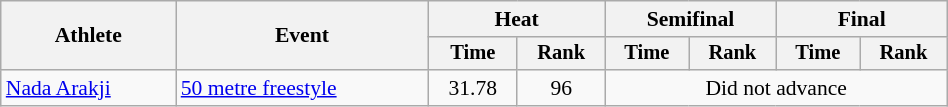<table class="wikitable" style="text-align:center; font-size:90%; width:50%;">
<tr>
<th rowspan="2">Athlete</th>
<th rowspan="2">Event</th>
<th colspan="2">Heat</th>
<th colspan="2">Semifinal</th>
<th colspan="2">Final</th>
</tr>
<tr style="font-size:95%">
<th>Time</th>
<th>Rank</th>
<th>Time</th>
<th>Rank</th>
<th>Time</th>
<th>Rank</th>
</tr>
<tr>
<td align="left"><a href='#'>Nada Arakji</a></td>
<td align="left"><a href='#'>50 metre freestyle</a></td>
<td>31.78</td>
<td>96</td>
<td colspan="4">Did not advance</td>
</tr>
</table>
